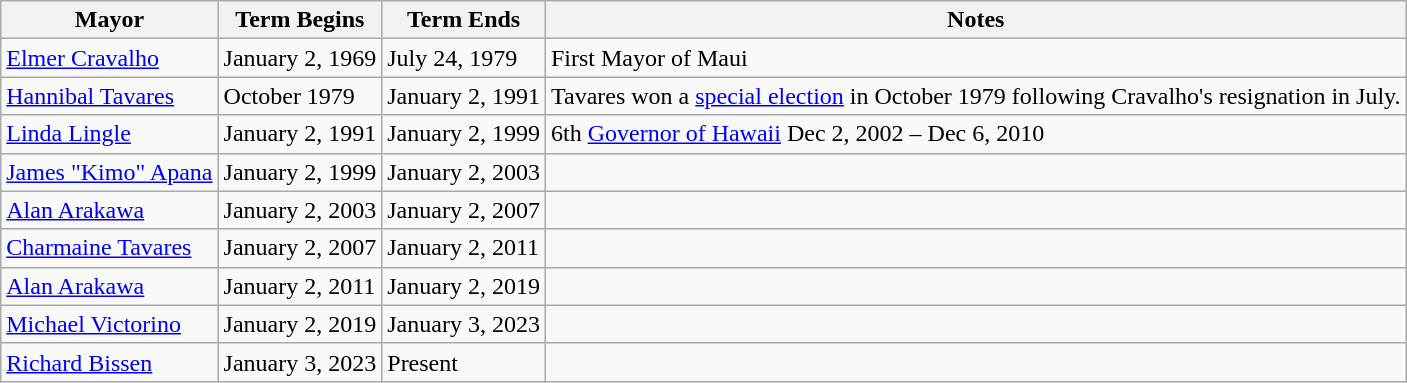<table class="wikitable">
<tr>
<th>Mayor</th>
<th>Term Begins</th>
<th>Term Ends</th>
<th>Notes</th>
</tr>
<tr>
<td><a href='#'>Elmer Cravalho</a></td>
<td>January 2, 1969</td>
<td>July 24, 1979</td>
<td>First Mayor of Maui</td>
</tr>
<tr>
<td><a href='#'>Hannibal Tavares</a></td>
<td>October 1979</td>
<td>January 2, 1991</td>
<td>Tavares won a <a href='#'>special election</a> in October 1979 following Cravalho's resignation in July.</td>
</tr>
<tr>
<td><a href='#'>Linda Lingle</a></td>
<td>January 2, 1991</td>
<td>January 2, 1999</td>
<td>6th <a href='#'>Governor of Hawaii</a> Dec 2, 2002 – Dec 6, 2010</td>
</tr>
<tr>
<td><a href='#'>James "Kimo" Apana</a></td>
<td>January 2, 1999</td>
<td>January 2, 2003</td>
<td></td>
</tr>
<tr>
<td><a href='#'>Alan Arakawa</a></td>
<td>January 2, 2003</td>
<td>January 2, 2007</td>
<td></td>
</tr>
<tr>
<td><a href='#'>Charmaine Tavares</a></td>
<td>January 2, 2007</td>
<td>January 2, 2011</td>
<td></td>
</tr>
<tr>
<td><a href='#'>Alan Arakawa</a></td>
<td>January 2, 2011</td>
<td>January 2, 2019</td>
<td></td>
</tr>
<tr>
<td><a href='#'>Michael Victorino</a></td>
<td>January 2, 2019</td>
<td>January 3, 2023</td>
<td></td>
</tr>
<tr>
<td><a href='#'>Richard Bissen</a></td>
<td>January 3, 2023</td>
<td>Present</td>
<td></td>
</tr>
</table>
